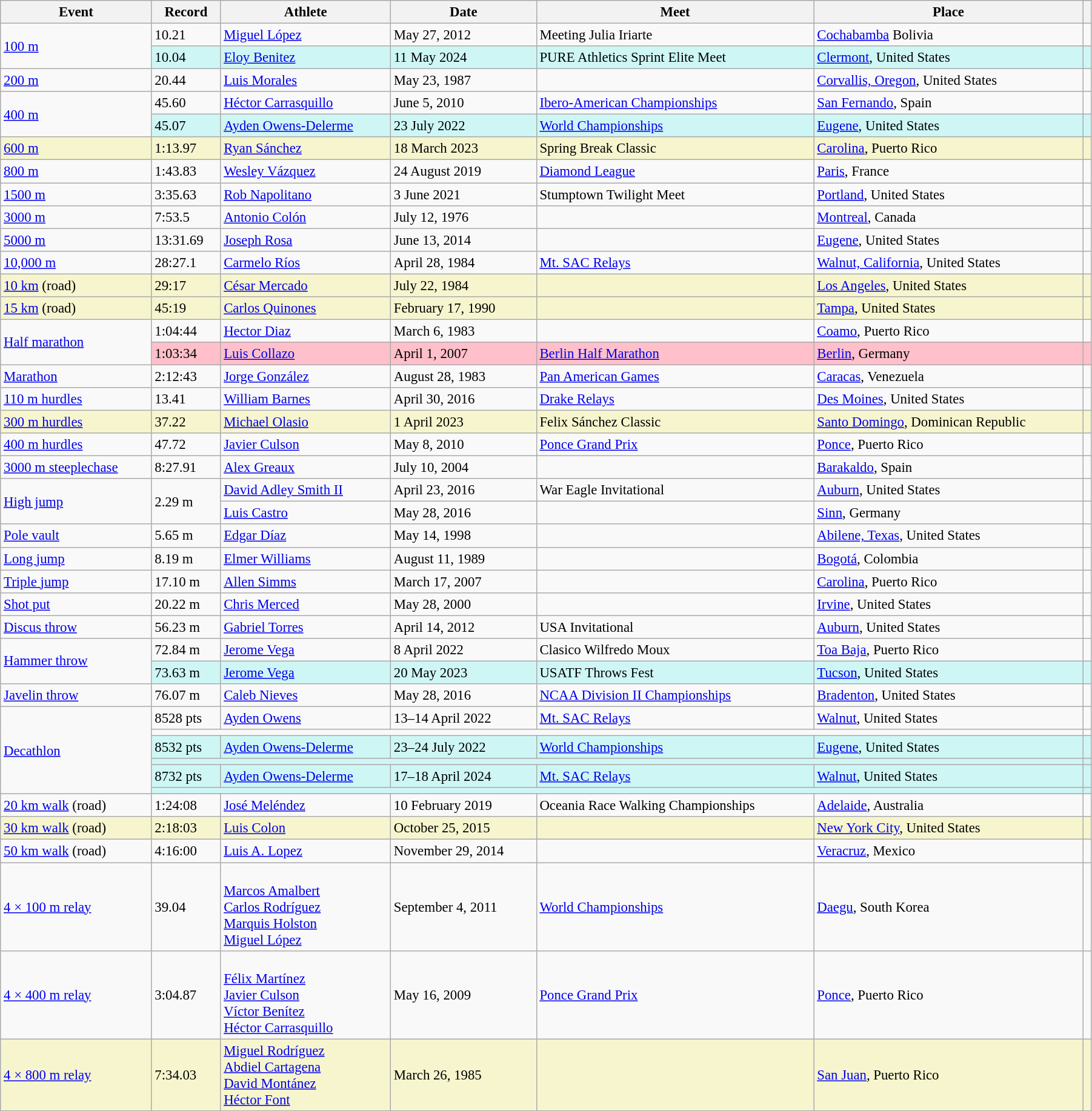<table class="wikitable" style="font-size:95%; width: 95%;">
<tr>
<th>Event</th>
<th>Record</th>
<th>Athlete</th>
<th>Date</th>
<th>Meet</th>
<th>Place</th>
<th></th>
</tr>
<tr>
<td rowspan=2><a href='#'>100 m</a></td>
<td>10.21 </td>
<td><a href='#'>Miguel López</a></td>
<td>May 27, 2012</td>
<td>Meeting Julia Iriarte</td>
<td><a href='#'>Cochabamba</a> Bolivia</td>
<td></td>
</tr>
<tr style="background:#cef6f5;">
<td>10.04 </td>
<td><a href='#'>Eloy Benitez</a></td>
<td>11 May 2024</td>
<td>PURE Athletics Sprint Elite Meet</td>
<td><a href='#'>Clermont</a>, United States</td>
<td></td>
</tr>
<tr>
<td><a href='#'>200 m</a></td>
<td>20.44 </td>
<td><a href='#'>Luis Morales</a></td>
<td>May 23, 1987</td>
<td></td>
<td><a href='#'>Corvallis, Oregon</a>, United States</td>
<td></td>
</tr>
<tr>
<td rowspan=2><a href='#'>400 m</a></td>
<td>45.60</td>
<td><a href='#'>Héctor Carrasquillo</a></td>
<td>June 5, 2010</td>
<td><a href='#'>Ibero-American Championships</a></td>
<td><a href='#'>San Fernando</a>, Spain</td>
<td></td>
</tr>
<tr style="background:#cef6f5;">
<td>45.07</td>
<td><a href='#'>Ayden Owens-Delerme</a></td>
<td>23 July 2022</td>
<td><a href='#'>World Championships</a></td>
<td><a href='#'>Eugene</a>, United States</td>
<td></td>
</tr>
<tr style="background:#f6F5CE;">
<td><a href='#'>600 m</a></td>
<td>1:13.97</td>
<td><a href='#'>Ryan Sánchez</a></td>
<td>18 March 2023</td>
<td>Spring Break Classic</td>
<td><a href='#'>Carolina</a>, Puerto Rico</td>
<td></td>
</tr>
<tr>
<td><a href='#'>800 m</a></td>
<td>1:43.83</td>
<td><a href='#'>Wesley Vázquez</a></td>
<td>24 August 2019</td>
<td><a href='#'>Diamond League</a></td>
<td><a href='#'>Paris</a>, France</td>
<td></td>
</tr>
<tr>
<td><a href='#'>1500 m</a></td>
<td>3:35.63</td>
<td><a href='#'>Rob Napolitano</a></td>
<td>3 June 2021</td>
<td>Stumptown Twilight Meet</td>
<td><a href='#'>Portland</a>, United States</td>
<td></td>
</tr>
<tr>
<td><a href='#'>3000 m</a></td>
<td>7:53.5 </td>
<td><a href='#'>Antonio Colón</a></td>
<td>July 12, 1976</td>
<td></td>
<td><a href='#'>Montreal</a>, Canada</td>
<td></td>
</tr>
<tr>
<td><a href='#'>5000 m</a></td>
<td>13:31.69</td>
<td><a href='#'>Joseph Rosa</a></td>
<td>June 13, 2014</td>
<td></td>
<td><a href='#'>Eugene</a>, United States</td>
<td></td>
</tr>
<tr>
<td><a href='#'>10,000 m</a></td>
<td>28:27.1 </td>
<td><a href='#'>Carmelo Ríos</a></td>
<td>April 28, 1984</td>
<td><a href='#'>Mt. SAC Relays</a></td>
<td><a href='#'>Walnut, California</a>, United States</td>
<td></td>
</tr>
<tr style="background:#f6F5CE;">
<td><a href='#'>10 km</a> (road)</td>
<td>29:17</td>
<td><a href='#'>César Mercado</a></td>
<td>July 22, 1984</td>
<td></td>
<td><a href='#'>Los Angeles</a>, United States</td>
<td></td>
</tr>
<tr style="background:#f6F5CE;">
<td><a href='#'>15 km</a> (road)</td>
<td>45:19</td>
<td><a href='#'>Carlos Quinones</a></td>
<td>February 17, 1990</td>
<td></td>
<td><a href='#'>Tampa</a>, United States</td>
<td></td>
</tr>
<tr>
<td rowspan=2><a href='#'>Half marathon</a></td>
<td>1:04:44</td>
<td><a href='#'>Hector Diaz</a></td>
<td>March 6, 1983</td>
<td></td>
<td><a href='#'>Coamo</a>, Puerto Rico</td>
<td></td>
</tr>
<tr style="background-color:#cef6f5; background:pink;">
<td>1:03:34</td>
<td><a href='#'>Luis Collazo</a></td>
<td>April 1, 2007</td>
<td><a href='#'>Berlin Half Marathon</a></td>
<td><a href='#'>Berlin</a>, Germany</td>
<td></td>
</tr>
<tr>
<td><a href='#'>Marathon</a></td>
<td>2:12:43</td>
<td><a href='#'>Jorge González</a></td>
<td>August 28, 1983</td>
<td><a href='#'>Pan American Games</a></td>
<td><a href='#'>Caracas</a>, Venezuela</td>
<td></td>
</tr>
<tr>
<td><a href='#'>110 m hurdles</a></td>
<td>13.41 </td>
<td><a href='#'>William Barnes</a></td>
<td>April 30, 2016</td>
<td><a href='#'>Drake Relays</a></td>
<td><a href='#'>Des Moines</a>, United States</td>
<td></td>
</tr>
<tr style="background:#f6F5CE;">
<td><a href='#'>300 m hurdles</a></td>
<td>37.22</td>
<td><a href='#'>Michael Olasio</a></td>
<td>1 April 2023</td>
<td>Felix Sánchez Classic</td>
<td><a href='#'>Santo Domingo</a>, Dominican Republic</td>
<td></td>
</tr>
<tr>
<td><a href='#'>400 m hurdles</a></td>
<td>47.72</td>
<td><a href='#'>Javier Culson</a></td>
<td>May 8, 2010</td>
<td><a href='#'>Ponce Grand Prix</a></td>
<td><a href='#'>Ponce</a>, Puerto Rico</td>
<td></td>
</tr>
<tr>
<td><a href='#'>3000 m steeplechase</a></td>
<td>8:27.91</td>
<td><a href='#'>Alex Greaux</a></td>
<td>July 10, 2004</td>
<td></td>
<td><a href='#'>Barakaldo</a>, Spain</td>
<td></td>
</tr>
<tr>
<td rowspan=2><a href='#'>High jump</a></td>
<td rowspan=2>2.29 m</td>
<td><a href='#'>David Adley Smith II</a></td>
<td>April 23, 2016</td>
<td>War Eagle Invitational</td>
<td><a href='#'>Auburn</a>, United States</td>
<td></td>
</tr>
<tr>
<td><a href='#'>Luis Castro</a></td>
<td>May 28, 2016</td>
<td></td>
<td><a href='#'>Sinn</a>, Germany</td>
<td></td>
</tr>
<tr>
<td><a href='#'>Pole vault</a></td>
<td>5.65 m</td>
<td><a href='#'>Edgar Díaz</a></td>
<td>May 14, 1998</td>
<td></td>
<td><a href='#'>Abilene, Texas</a>, United States</td>
<td></td>
</tr>
<tr>
<td><a href='#'>Long jump</a></td>
<td>8.19 m  </td>
<td><a href='#'>Elmer Williams</a></td>
<td>August 11, 1989</td>
<td></td>
<td><a href='#'>Bogotá</a>, Colombia</td>
<td></td>
</tr>
<tr>
<td><a href='#'>Triple jump</a></td>
<td>17.10 m </td>
<td><a href='#'>Allen Simms</a></td>
<td>March 17, 2007</td>
<td></td>
<td><a href='#'>Carolina</a>, Puerto Rico</td>
<td></td>
</tr>
<tr>
<td><a href='#'>Shot put</a></td>
<td>20.22 m</td>
<td><a href='#'>Chris Merced</a></td>
<td>May 28, 2000</td>
<td></td>
<td><a href='#'>Irvine</a>, United States</td>
<td></td>
</tr>
<tr>
<td><a href='#'>Discus throw</a></td>
<td>56.23 m</td>
<td><a href='#'>Gabriel Torres</a></td>
<td>April 14, 2012</td>
<td>USA Invitational</td>
<td><a href='#'>Auburn</a>, United States</td>
<td></td>
</tr>
<tr>
<td rowspan=2><a href='#'>Hammer throw</a></td>
<td>72.84 m</td>
<td><a href='#'>Jerome Vega</a></td>
<td>8 April 2022</td>
<td>Clasico Wilfredo Moux</td>
<td><a href='#'>Toa Baja</a>, Puerto Rico</td>
<td></td>
</tr>
<tr bgcolor="#CEF6F5">
<td>73.63 m</td>
<td><a href='#'>Jerome Vega</a></td>
<td>20 May 2023</td>
<td>USATF Throws Fest</td>
<td><a href='#'>Tucson</a>, United States</td>
<td></td>
</tr>
<tr>
<td><a href='#'>Javelin throw</a></td>
<td>76.07 m</td>
<td><a href='#'>Caleb Nieves</a></td>
<td>May 28, 2016</td>
<td><a href='#'>NCAA Division II Championships</a></td>
<td><a href='#'>Bradenton</a>, United States</td>
<td></td>
</tr>
<tr>
<td rowspan=6><a href='#'>Decathlon</a></td>
<td>8528 pts</td>
<td><a href='#'>Ayden Owens</a></td>
<td>13–14 April 2022</td>
<td><a href='#'>Mt. SAC Relays</a></td>
<td><a href='#'>Walnut</a>, United States</td>
<td></td>
</tr>
<tr>
<td colspan=5></td>
<td></td>
</tr>
<tr bgcolor=#CEF6F5>
<td>8532 pts</td>
<td><a href='#'>Ayden Owens-Delerme</a></td>
<td>23–24 July 2022</td>
<td><a href='#'>World Championships</a></td>
<td><a href='#'>Eugene</a>, United States</td>
<td></td>
</tr>
<tr bgcolor=#CEF6F5>
<td colspan=5></td>
<td></td>
</tr>
<tr bgcolor=#CEF6F5>
<td>8732 pts</td>
<td><a href='#'>Ayden Owens-Delerme</a></td>
<td>17–18 April 2024</td>
<td><a href='#'>Mt. SAC Relays</a></td>
<td><a href='#'>Walnut</a>, United States</td>
<td></td>
</tr>
<tr bgcolor=#CEF6F5>
<td colspan=5></td>
<td></td>
</tr>
<tr>
<td><a href='#'>20 km walk</a> (road)</td>
<td>1:24:08</td>
<td><a href='#'>José Meléndez</a></td>
<td>10 February 2019</td>
<td>Oceania Race Walking Championships</td>
<td><a href='#'>Adelaide</a>, Australia</td>
<td></td>
</tr>
<tr style="background:#f6F5CE;">
<td><a href='#'>30 km walk</a> (road)</td>
<td>2:18:03</td>
<td><a href='#'>Luis Colon</a></td>
<td>October 25, 2015</td>
<td></td>
<td><a href='#'>New York City</a>, United States</td>
<td></td>
</tr>
<tr>
<td><a href='#'>50 km walk</a> (road)</td>
<td>4:16:00</td>
<td><a href='#'>Luis A. Lopez</a></td>
<td>November 29, 2014</td>
<td></td>
<td><a href='#'>Veracruz</a>, Mexico</td>
<td></td>
</tr>
<tr>
<td><a href='#'>4 × 100 m relay</a></td>
<td>39.04</td>
<td><br><a href='#'>Marcos Amalbert</a><br><a href='#'>Carlos Rodríguez</a><br><a href='#'>Marquis Holston</a><br><a href='#'>Miguel López</a></td>
<td>September 4, 2011</td>
<td><a href='#'>World Championships</a></td>
<td><a href='#'>Daegu</a>, South Korea</td>
<td></td>
</tr>
<tr>
<td><a href='#'>4 × 400 m relay</a></td>
<td>3:04.87</td>
<td><br><a href='#'>Félix Martínez</a><br><a href='#'>Javier Culson</a><br><a href='#'>Víctor Benítez</a><br><a href='#'>Héctor Carrasquillo</a></td>
<td>May 16, 2009</td>
<td><a href='#'>Ponce Grand Prix</a></td>
<td><a href='#'>Ponce</a>, Puerto Rico</td>
<td></td>
</tr>
<tr style="background:#f6F5CE;">
<td><a href='#'>4 × 800 m relay</a></td>
<td>7:34.03</td>
<td><a href='#'>Miguel Rodríguez</a><br><a href='#'>Abdiel Cartagena</a><br><a href='#'>David Montánez</a><br><a href='#'>Héctor Font</a></td>
<td>March 26, 1985</td>
<td></td>
<td><a href='#'>San Juan</a>, Puerto Rico</td>
<td></td>
</tr>
</table>
